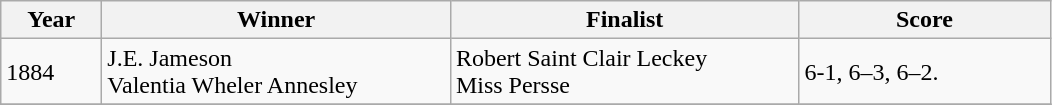<table class="wikitable">
<tr>
<th style="width:60px;">Year</th>
<th style="width:225px;">Winner</th>
<th style="width:225px;">Finalist</th>
<th style="width:160px;">Score</th>
</tr>
<tr>
<td>1884</td>
<td> J.E. Jameson<br> Valentia Wheler Annesley</td>
<td> Robert Saint Clair Leckey<br> Miss Persse</td>
<td>6-1, 6–3, 6–2.</td>
</tr>
<tr>
</tr>
</table>
